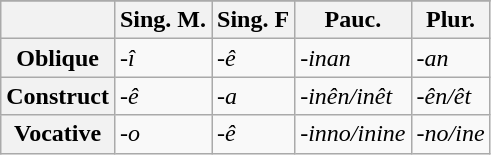<table class="wikitable">
<tr>
</tr>
<tr>
<th></th>
<th>Sing. M.</th>
<th>Sing. F</th>
<th>Pauc.</th>
<th>Plur.</th>
</tr>
<tr>
<th>Oblique</th>
<td><em>-î</em></td>
<td><em>-ê</em></td>
<td><em>-inan</em></td>
<td><em>-an</em></td>
</tr>
<tr>
<th>Construct</th>
<td><em>-ê</em></td>
<td><em>-a</em></td>
<td><em>-inên/inêt</em></td>
<td><em>-ên/êt</em></td>
</tr>
<tr>
<th>Vocative</th>
<td><em>-o</em></td>
<td><em>-ê</em></td>
<td><em>-inno/inine</em></td>
<td><em>-no/ine</em></td>
</tr>
</table>
